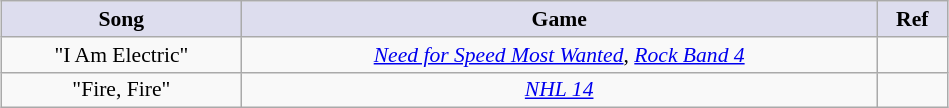<table class="wikitable" style="font-size:90%; text-align:center; width:50%; margin: 5px;">
<tr>
<th style="background:#ddddee;">Song</th>
<th style="background:#ddddee;">Game</th>
<th style="background:#ddddee;">Ref</th>
</tr>
<tr>
<td>"I Am Electric"</td>
<td><em><a href='#'>Need for Speed Most Wanted</a></em>, <em><a href='#'>Rock Band 4</a></em></td>
<td></td>
</tr>
<tr>
<td>"Fire, Fire"</td>
<td><em><a href='#'>NHL 14</a></em></td>
<td></td>
</tr>
</table>
